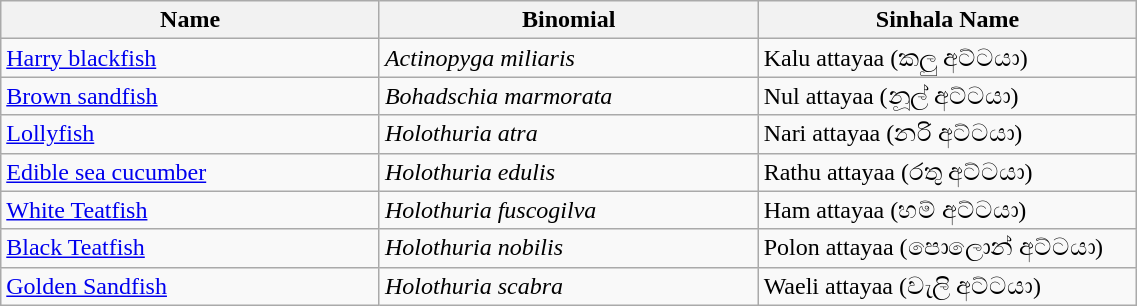<table width=60% class="wikitable">
<tr>
<th width=20%>Name</th>
<th width=20%>Binomial</th>
<th width=20%>Sinhala Name</th>
</tr>
<tr>
<td><a href='#'>Harry blackfish</a></td>
<td><em>Actinopyga miliaris</em></td>
<td>Kalu attayaa (කලු අට්ටයා)</td>
</tr>
<tr>
<td><a href='#'>Brown sandfish</a><br></td>
<td><em>Bohadschia marmorata</em></td>
<td>Nul attayaa (නූල් අට්ටයා)</td>
</tr>
<tr>
<td><a href='#'>Lollyfish</a><br></td>
<td><em>Holothuria atra</em></td>
<td>Nari attayaa (නරි අට්ටයා)</td>
</tr>
<tr>
<td><a href='#'>Edible sea cucumber</a></td>
<td><em>Holothuria edulis</em></td>
<td>Rathu attayaa (රතු අට්ටයා)</td>
</tr>
<tr>
<td><a href='#'>White Teatfish</a></td>
<td><em>Holothuria fuscogilva</em></td>
<td>Ham attayaa (හම් අට්ටයා)</td>
</tr>
<tr>
<td><a href='#'>Black Teatfish</a></td>
<td><em>Holothuria nobilis</em></td>
<td>Polon attayaa (පොලොන් අට්ටයා)</td>
</tr>
<tr>
<td><a href='#'>Golden Sandfish</a></td>
<td><em>Holothuria scabra</em></td>
<td>Waeli attayaa (වැලි අට්ටයා)</td>
</tr>
</table>
